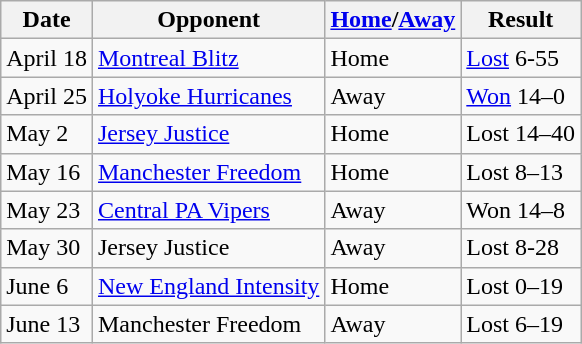<table class="wikitable">
<tr>
<th>Date</th>
<th>Opponent</th>
<th><a href='#'>Home</a>/<a href='#'>Away</a></th>
<th>Result</th>
</tr>
<tr>
<td>April 18</td>
<td><a href='#'>Montreal Blitz</a></td>
<td>Home</td>
<td><a href='#'>Lost</a> 6-55</td>
</tr>
<tr>
<td>April 25</td>
<td><a href='#'>Holyoke Hurricanes</a></td>
<td>Away</td>
<td><a href='#'>Won</a> 14–0</td>
</tr>
<tr>
<td>May 2</td>
<td><a href='#'>Jersey Justice</a></td>
<td>Home</td>
<td>Lost 14–40</td>
</tr>
<tr>
<td>May 16</td>
<td><a href='#'>Manchester Freedom</a></td>
<td>Home</td>
<td>Lost 8–13</td>
</tr>
<tr>
<td>May 23</td>
<td><a href='#'>Central PA Vipers</a></td>
<td>Away</td>
<td>Won 14–8</td>
</tr>
<tr>
<td>May 30</td>
<td>Jersey Justice</td>
<td>Away</td>
<td>Lost 8-28</td>
</tr>
<tr>
<td>June 6</td>
<td><a href='#'>New England Intensity</a></td>
<td>Home</td>
<td>Lost 0–19</td>
</tr>
<tr>
<td>June 13</td>
<td>Manchester Freedom</td>
<td>Away</td>
<td>Lost 6–19</td>
</tr>
</table>
